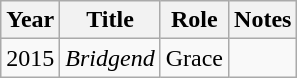<table class="wikitable sortable">
<tr>
<th>Year</th>
<th>Title</th>
<th>Role</th>
<th class="unsortable">Notes</th>
</tr>
<tr>
<td>2015</td>
<td><em>Bridgend</em></td>
<td>Grace</td>
<td></td>
</tr>
</table>
